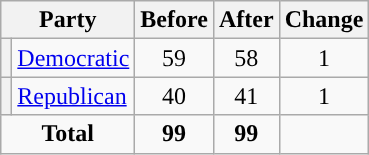<table class="wikitable" style="text-align:center;">
<tr>
<th colspan="2">Party</th>
<th>Before</th>
<th>After</th>
<th>Change</th>
</tr>
<tr>
<th style="background-color:"></th>
<td style="text-align:left;"><a href='#'>Democratic</a></td>
<td>59</td>
<td>58</td>
<td> 1</td>
</tr>
<tr>
<th style="background-color:"></th>
<td style="text-align:left;"><a href='#'>Republican</a></td>
<td>40</td>
<td>41</td>
<td> 1</td>
</tr>
<tr>
<td colspan="2"><strong>Total</strong></td>
<td><strong>99</strong></td>
<td><strong>99</strong></td>
<td></td>
</tr>
</table>
